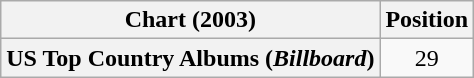<table class="wikitable plainrowheaders" style="text-align:center">
<tr>
<th scope="col">Chart (2003)</th>
<th scope="col">Position</th>
</tr>
<tr>
<th scope="row">US Top Country Albums (<em>Billboard</em>)</th>
<td>29</td>
</tr>
</table>
